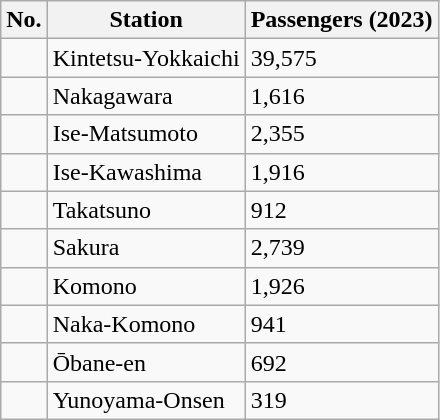<table class="wikitable">
<tr>
<th>No.</th>
<th>Station</th>
<th>Passengers (2023)</th>
</tr>
<tr>
<td></td>
<td>Kintetsu-Yokkaichi</td>
<td>39,575</td>
</tr>
<tr>
<td></td>
<td>Nakagawara</td>
<td>1,616</td>
</tr>
<tr>
<td></td>
<td>Ise-Matsumoto</td>
<td>2,355</td>
</tr>
<tr>
<td></td>
<td>Ise-Kawashima</td>
<td>1,916</td>
</tr>
<tr>
<td></td>
<td>Takatsuno</td>
<td>912</td>
</tr>
<tr>
<td></td>
<td>Sakura</td>
<td>2,739</td>
</tr>
<tr>
<td></td>
<td>Komono</td>
<td>1,926</td>
</tr>
<tr>
<td></td>
<td>Naka-Komono</td>
<td>941</td>
</tr>
<tr>
<td></td>
<td>Ōbane-en</td>
<td>692</td>
</tr>
<tr>
<td></td>
<td>Yunoyama-Onsen</td>
<td>319</td>
</tr>
</table>
